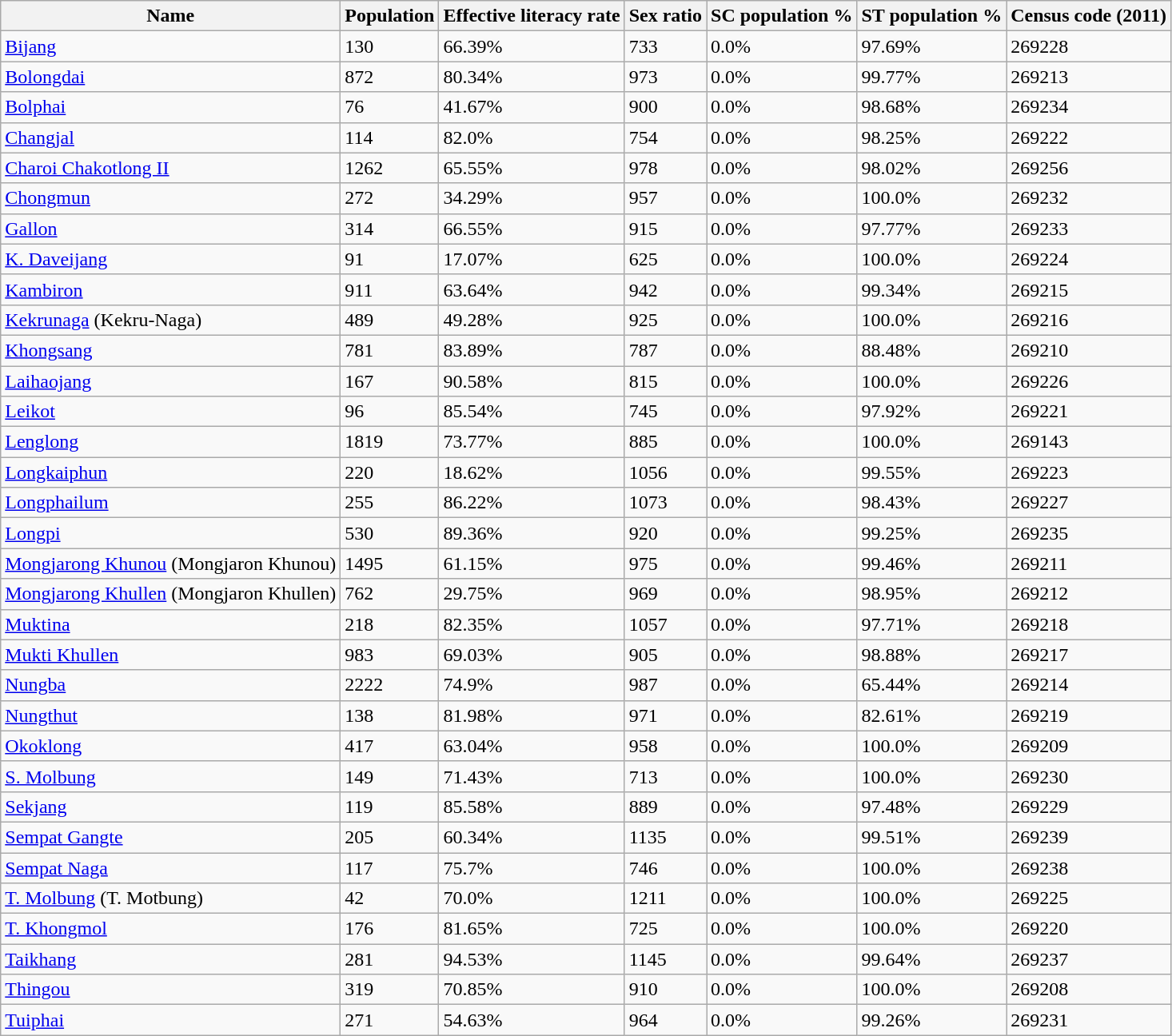<table class="wikitable sortable">
<tr>
<th>Name</th>
<th>Population</th>
<th>Effective literacy rate</th>
<th>Sex ratio</th>
<th>SC population %</th>
<th>ST population %</th>
<th>Census code (2011)</th>
</tr>
<tr>
<td><a href='#'>Bijang</a></td>
<td>130</td>
<td>66.39%</td>
<td>733</td>
<td>0.0%</td>
<td>97.69%</td>
<td>269228</td>
</tr>
<tr>
<td><a href='#'>Bolongdai</a></td>
<td>872</td>
<td>80.34%</td>
<td>973</td>
<td>0.0%</td>
<td>99.77%</td>
<td>269213</td>
</tr>
<tr>
<td><a href='#'>Bolphai</a></td>
<td>76</td>
<td>41.67%</td>
<td>900</td>
<td>0.0%</td>
<td>98.68%</td>
<td>269234</td>
</tr>
<tr>
<td><a href='#'>Changjal</a></td>
<td>114</td>
<td>82.0%</td>
<td>754</td>
<td>0.0%</td>
<td>98.25%</td>
<td>269222</td>
</tr>
<tr>
<td><a href='#'>Charoi Chakotlong II</a></td>
<td>1262</td>
<td>65.55%</td>
<td>978</td>
<td>0.0%</td>
<td>98.02%</td>
<td>269256</td>
</tr>
<tr>
<td><a href='#'>Chongmun</a></td>
<td>272</td>
<td>34.29%</td>
<td>957</td>
<td>0.0%</td>
<td>100.0%</td>
<td>269232</td>
</tr>
<tr>
<td><a href='#'>Gallon</a></td>
<td>314</td>
<td>66.55%</td>
<td>915</td>
<td>0.0%</td>
<td>97.77%</td>
<td>269233</td>
</tr>
<tr>
<td><a href='#'>K. Daveijang</a></td>
<td>91</td>
<td>17.07%</td>
<td>625</td>
<td>0.0%</td>
<td>100.0%</td>
<td>269224</td>
</tr>
<tr>
<td><a href='#'>Kambiron</a></td>
<td>911</td>
<td>63.64%</td>
<td>942</td>
<td>0.0%</td>
<td>99.34%</td>
<td>269215</td>
</tr>
<tr>
<td><a href='#'>Kekrunaga</a> (Kekru-Naga)</td>
<td>489</td>
<td>49.28%</td>
<td>925</td>
<td>0.0%</td>
<td>100.0%</td>
<td>269216</td>
</tr>
<tr>
<td><a href='#'>Khongsang</a></td>
<td>781</td>
<td>83.89%</td>
<td>787</td>
<td>0.0%</td>
<td>88.48%</td>
<td>269210</td>
</tr>
<tr>
<td><a href='#'>Laihaojang</a></td>
<td>167</td>
<td>90.58%</td>
<td>815</td>
<td>0.0%</td>
<td>100.0%</td>
<td>269226</td>
</tr>
<tr>
<td><a href='#'>Leikot</a></td>
<td>96</td>
<td>85.54%</td>
<td>745</td>
<td>0.0%</td>
<td>97.92%</td>
<td>269221</td>
</tr>
<tr>
<td><a href='#'>Lenglong</a></td>
<td>1819</td>
<td>73.77%</td>
<td>885</td>
<td>0.0%</td>
<td>100.0%</td>
<td>269143</td>
</tr>
<tr>
<td><a href='#'>Longkaiphun</a></td>
<td>220</td>
<td>18.62%</td>
<td>1056</td>
<td>0.0%</td>
<td>99.55%</td>
<td>269223</td>
</tr>
<tr>
<td><a href='#'>Longphailum</a></td>
<td>255</td>
<td>86.22%</td>
<td>1073</td>
<td>0.0%</td>
<td>98.43%</td>
<td>269227</td>
</tr>
<tr>
<td><a href='#'>Longpi</a></td>
<td>530</td>
<td>89.36%</td>
<td>920</td>
<td>0.0%</td>
<td>99.25%</td>
<td>269235</td>
</tr>
<tr>
<td><a href='#'>Mongjarong Khunou</a> (Mongjaron Khunou)</td>
<td>1495</td>
<td>61.15%</td>
<td>975</td>
<td>0.0%</td>
<td>99.46%</td>
<td>269211</td>
</tr>
<tr>
<td><a href='#'>Mongjarong Khullen</a> (Mongjaron Khullen)</td>
<td>762</td>
<td>29.75%</td>
<td>969</td>
<td>0.0%</td>
<td>98.95%</td>
<td>269212</td>
</tr>
<tr>
<td><a href='#'>Muktina</a></td>
<td>218</td>
<td>82.35%</td>
<td>1057</td>
<td>0.0%</td>
<td>97.71%</td>
<td>269218</td>
</tr>
<tr>
<td><a href='#'>Mukti Khullen</a></td>
<td>983</td>
<td>69.03%</td>
<td>905</td>
<td>0.0%</td>
<td>98.88%</td>
<td>269217</td>
</tr>
<tr>
<td><a href='#'>Nungba</a></td>
<td>2222</td>
<td>74.9%</td>
<td>987</td>
<td>0.0%</td>
<td>65.44%</td>
<td>269214</td>
</tr>
<tr>
<td><a href='#'>Nungthut</a></td>
<td>138</td>
<td>81.98%</td>
<td>971</td>
<td>0.0%</td>
<td>82.61%</td>
<td>269219</td>
</tr>
<tr>
<td><a href='#'>Okoklong</a></td>
<td>417</td>
<td>63.04%</td>
<td>958</td>
<td>0.0%</td>
<td>100.0%</td>
<td>269209</td>
</tr>
<tr>
<td><a href='#'>S. Molbung</a></td>
<td>149</td>
<td>71.43%</td>
<td>713</td>
<td>0.0%</td>
<td>100.0%</td>
<td>269230</td>
</tr>
<tr>
<td><a href='#'>Sekjang</a></td>
<td>119</td>
<td>85.58%</td>
<td>889</td>
<td>0.0%</td>
<td>97.48%</td>
<td>269229</td>
</tr>
<tr>
<td><a href='#'>Sempat  Gangte</a></td>
<td>205</td>
<td>60.34%</td>
<td>1135</td>
<td>0.0%</td>
<td>99.51%</td>
<td>269239</td>
</tr>
<tr>
<td><a href='#'>Sempat Naga</a></td>
<td>117</td>
<td>75.7%</td>
<td>746</td>
<td>0.0%</td>
<td>100.0%</td>
<td>269238</td>
</tr>
<tr>
<td><a href='#'>T. Molbung</a> (T. Motbung)</td>
<td>42</td>
<td>70.0%</td>
<td>1211</td>
<td>0.0%</td>
<td>100.0%</td>
<td>269225</td>
</tr>
<tr>
<td><a href='#'>T. Khongmol</a></td>
<td>176</td>
<td>81.65%</td>
<td>725</td>
<td>0.0%</td>
<td>100.0%</td>
<td>269220</td>
</tr>
<tr>
<td><a href='#'>Taikhang</a></td>
<td>281</td>
<td>94.53%</td>
<td>1145</td>
<td>0.0%</td>
<td>99.64%</td>
<td>269237</td>
</tr>
<tr>
<td><a href='#'>Thingou</a></td>
<td>319</td>
<td>70.85%</td>
<td>910</td>
<td>0.0%</td>
<td>100.0%</td>
<td>269208</td>
</tr>
<tr>
<td><a href='#'>Tuiphai</a></td>
<td>271</td>
<td>54.63%</td>
<td>964</td>
<td>0.0%</td>
<td>99.26%</td>
<td>269231</td>
</tr>
</table>
